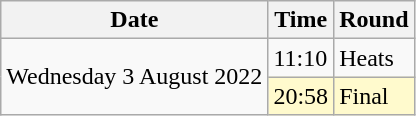<table class="wikitable">
<tr>
<th>Date</th>
<th>Time</th>
<th>Round</th>
</tr>
<tr>
<td rowspan=2>Wednesday 3 August 2022</td>
<td>11:10</td>
<td>Heats</td>
</tr>
<tr>
<td style=background:lemonchiffon>20:58</td>
<td style=background:lemonchiffon>Final</td>
</tr>
</table>
